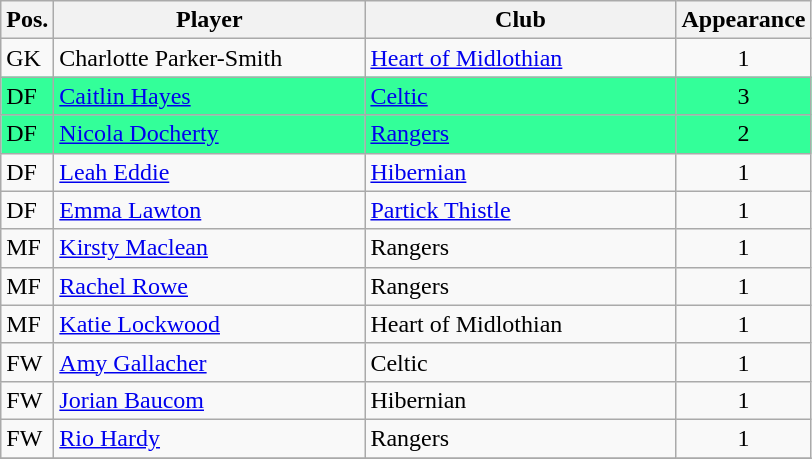<table class="wikitable">
<tr>
<th>Pos.</th>
<th>Player</th>
<th>Club</th>
<th>Appearance</th>
</tr>
<tr>
<td>GK</td>
<td style="width:200px;">Charlotte Parker-Smith</td>
<td style="width:200px;"><a href='#'>Heart of Midlothian</a></td>
<td align="center">1</td>
</tr>
<tr style="background:#33ff99;">
<td>DF</td>
<td><a href='#'>Caitlin Hayes</a> </td>
<td><a href='#'>Celtic</a></td>
<td align="center">3</td>
</tr>
<tr style="background:#33ff99;">
<td>DF</td>
<td><a href='#'>Nicola Docherty</a> </td>
<td><a href='#'>Rangers</a></td>
<td align="center">2</td>
</tr>
<tr>
<td>DF</td>
<td><a href='#'>Leah Eddie</a></td>
<td><a href='#'>Hibernian</a></td>
<td align="center">1</td>
</tr>
<tr>
<td>DF</td>
<td><a href='#'>Emma Lawton</a></td>
<td><a href='#'>Partick Thistle</a></td>
<td align="center">1</td>
</tr>
<tr>
<td>MF</td>
<td><a href='#'>Kirsty Maclean</a></td>
<td>Rangers</td>
<td align="center">1</td>
</tr>
<tr>
<td>MF</td>
<td><a href='#'>Rachel Rowe</a></td>
<td>Rangers</td>
<td align="center">1</td>
</tr>
<tr>
<td>MF</td>
<td><a href='#'>Katie Lockwood</a></td>
<td>Heart of Midlothian</td>
<td align="center">1</td>
</tr>
<tr>
<td>FW</td>
<td><a href='#'>Amy Gallacher</a></td>
<td>Celtic</td>
<td align="center">1</td>
</tr>
<tr>
<td>FW</td>
<td><a href='#'>Jorian Baucom</a></td>
<td>Hibernian</td>
<td align="center">1</td>
</tr>
<tr>
<td>FW</td>
<td><a href='#'>Rio Hardy</a></td>
<td>Rangers</td>
<td align="center">1</td>
</tr>
<tr>
</tr>
</table>
